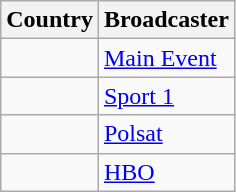<table class="wikitable">
<tr>
<th align=center>Country</th>
<th align=center>Broadcaster</th>
</tr>
<tr>
<td></td>
<td><a href='#'>Main Event</a></td>
</tr>
<tr>
<td></td>
<td><a href='#'>Sport 1</a></td>
</tr>
<tr>
<td></td>
<td><a href='#'>Polsat</a></td>
</tr>
<tr>
<td></td>
<td><a href='#'>HBO</a></td>
</tr>
</table>
